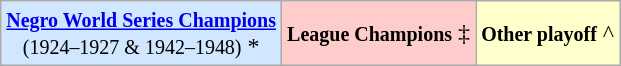<table class="wikitable">
<tr>
<td align="center" bgcolor="#D0E7FF"><small><strong><a href='#'>Negro World Series Champions</a></strong><br>(1924–1927 & 1942–1948)</small> *</td>
<td align="center" bgcolor="#FFCCCC"><small><strong>League Champions</strong></small> ‡</td>
<td align="center" bgcolor="#FFFFCC"><small><strong>Other playoff</strong></small> ^</td>
</tr>
</table>
